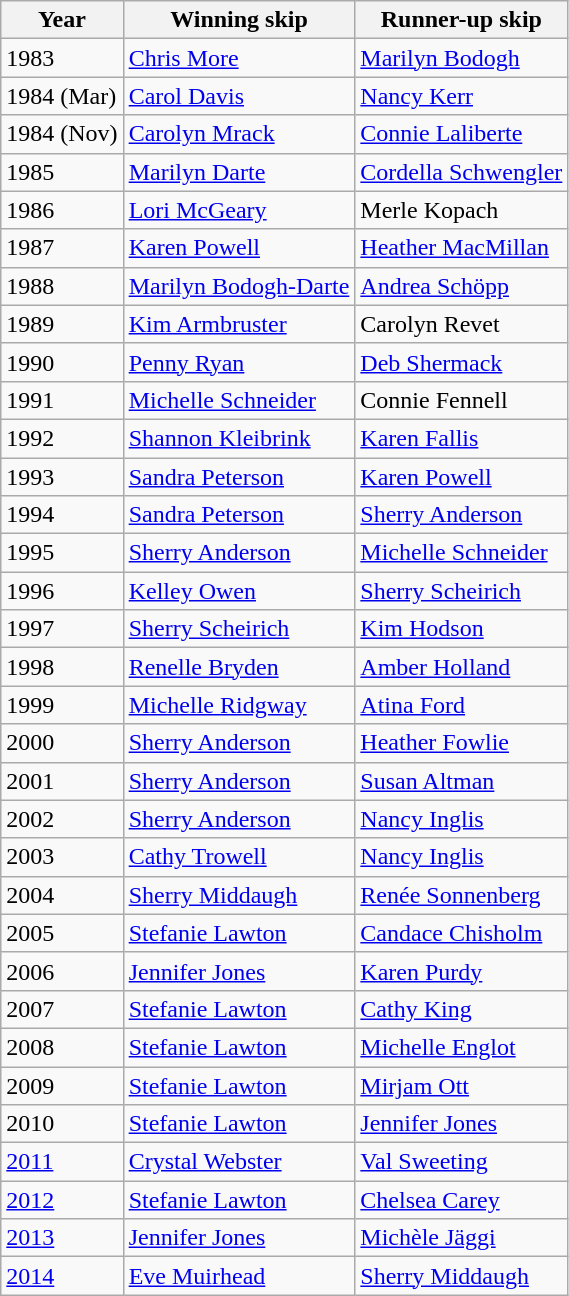<table class="wikitable">
<tr>
<th>Year</th>
<th>Winning skip</th>
<th>Runner-up skip</th>
</tr>
<tr>
<td>1983</td>
<td><a href='#'>Chris More</a></td>
<td><a href='#'>Marilyn Bodogh</a></td>
</tr>
<tr>
<td>1984 (Mar)</td>
<td><a href='#'>Carol Davis</a></td>
<td><a href='#'>Nancy Kerr</a></td>
</tr>
<tr>
<td>1984 (Nov)</td>
<td><a href='#'>Carolyn Mrack</a></td>
<td><a href='#'>Connie Laliberte</a></td>
</tr>
<tr>
<td>1985</td>
<td><a href='#'>Marilyn Darte</a></td>
<td><a href='#'>Cordella Schwengler</a></td>
</tr>
<tr>
<td>1986</td>
<td><a href='#'>Lori McGeary</a></td>
<td>Merle Kopach</td>
</tr>
<tr>
<td>1987</td>
<td><a href='#'>Karen Powell</a></td>
<td><a href='#'>Heather MacMillan</a></td>
</tr>
<tr>
<td>1988</td>
<td><a href='#'>Marilyn Bodogh-Darte</a></td>
<td><a href='#'>Andrea Schöpp</a></td>
</tr>
<tr>
<td>1989</td>
<td><a href='#'>Kim Armbruster</a></td>
<td>Carolyn Revet</td>
</tr>
<tr>
<td>1990</td>
<td><a href='#'>Penny Ryan</a></td>
<td><a href='#'>Deb Shermack</a></td>
</tr>
<tr>
<td>1991</td>
<td><a href='#'>Michelle Schneider</a></td>
<td>Connie Fennell</td>
</tr>
<tr>
<td>1992</td>
<td><a href='#'>Shannon Kleibrink</a></td>
<td><a href='#'>Karen Fallis</a></td>
</tr>
<tr>
<td>1993</td>
<td><a href='#'>Sandra Peterson</a></td>
<td><a href='#'>Karen Powell</a></td>
</tr>
<tr>
<td>1994</td>
<td><a href='#'>Sandra Peterson</a></td>
<td><a href='#'>Sherry Anderson</a></td>
</tr>
<tr>
<td>1995</td>
<td><a href='#'>Sherry Anderson</a></td>
<td><a href='#'>Michelle Schneider</a></td>
</tr>
<tr>
<td>1996</td>
<td><a href='#'>Kelley Owen</a></td>
<td><a href='#'>Sherry Scheirich</a></td>
</tr>
<tr>
<td>1997</td>
<td><a href='#'>Sherry Scheirich</a></td>
<td><a href='#'>Kim Hodson</a></td>
</tr>
<tr>
<td>1998</td>
<td><a href='#'>Renelle Bryden</a></td>
<td><a href='#'>Amber Holland</a></td>
</tr>
<tr>
<td>1999</td>
<td><a href='#'>Michelle Ridgway</a></td>
<td><a href='#'>Atina Ford</a></td>
</tr>
<tr>
<td>2000</td>
<td><a href='#'>Sherry Anderson</a></td>
<td><a href='#'>Heather Fowlie</a></td>
</tr>
<tr>
<td>2001</td>
<td><a href='#'>Sherry Anderson</a></td>
<td><a href='#'>Susan Altman</a></td>
</tr>
<tr>
<td>2002</td>
<td><a href='#'>Sherry Anderson</a></td>
<td><a href='#'>Nancy Inglis</a></td>
</tr>
<tr>
<td>2003</td>
<td><a href='#'>Cathy Trowell</a></td>
<td><a href='#'>Nancy Inglis</a></td>
</tr>
<tr>
<td>2004</td>
<td><a href='#'>Sherry Middaugh</a></td>
<td><a href='#'>Renée Sonnenberg</a></td>
</tr>
<tr>
<td>2005</td>
<td><a href='#'>Stefanie Lawton</a></td>
<td><a href='#'>Candace Chisholm</a></td>
</tr>
<tr>
<td>2006</td>
<td><a href='#'>Jennifer Jones</a></td>
<td><a href='#'>Karen Purdy</a></td>
</tr>
<tr>
<td>2007</td>
<td><a href='#'>Stefanie Lawton</a></td>
<td><a href='#'>Cathy King</a></td>
</tr>
<tr>
<td>2008</td>
<td><a href='#'>Stefanie Lawton</a></td>
<td><a href='#'>Michelle Englot</a></td>
</tr>
<tr>
<td>2009</td>
<td><a href='#'>Stefanie Lawton</a></td>
<td><a href='#'>Mirjam Ott</a></td>
</tr>
<tr>
<td>2010</td>
<td><a href='#'>Stefanie Lawton</a></td>
<td><a href='#'>Jennifer Jones</a></td>
</tr>
<tr>
<td><a href='#'>2011</a></td>
<td><a href='#'>Crystal Webster</a></td>
<td><a href='#'>Val Sweeting</a></td>
</tr>
<tr>
<td><a href='#'>2012</a></td>
<td><a href='#'>Stefanie Lawton</a></td>
<td><a href='#'>Chelsea Carey</a></td>
</tr>
<tr>
<td><a href='#'>2013</a></td>
<td><a href='#'>Jennifer Jones</a></td>
<td><a href='#'>Michèle Jäggi</a></td>
</tr>
<tr>
<td><a href='#'>2014</a></td>
<td><a href='#'>Eve Muirhead</a></td>
<td><a href='#'>Sherry Middaugh</a></td>
</tr>
</table>
